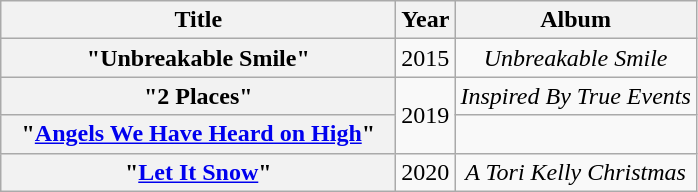<table class="wikitable plainrowheaders" style="text-align:center;" border="2">
<tr>
<th scope="col" style="width:16em;">Title</th>
<th scope="col" style="width:1em;">Year</th>
<th scope="col">Album</th>
</tr>
<tr>
<th scope="row">"Unbreakable Smile"</th>
<td>2015</td>
<td><em>Unbreakable Smile</em></td>
</tr>
<tr>
<th scope="row">"2 Places"</th>
<td rowspan="2">2019</td>
<td rowspan="1"><em>Inspired By True Events</em></td>
</tr>
<tr>
<th scope="row">"<a href='#'>Angels We Have Heard on High</a>"</th>
<td></td>
</tr>
<tr>
<th scope="row">"<a href='#'>Let It Snow</a>"</th>
<td>2020</td>
<td><em>A Tori Kelly Christmas</em></td>
</tr>
</table>
